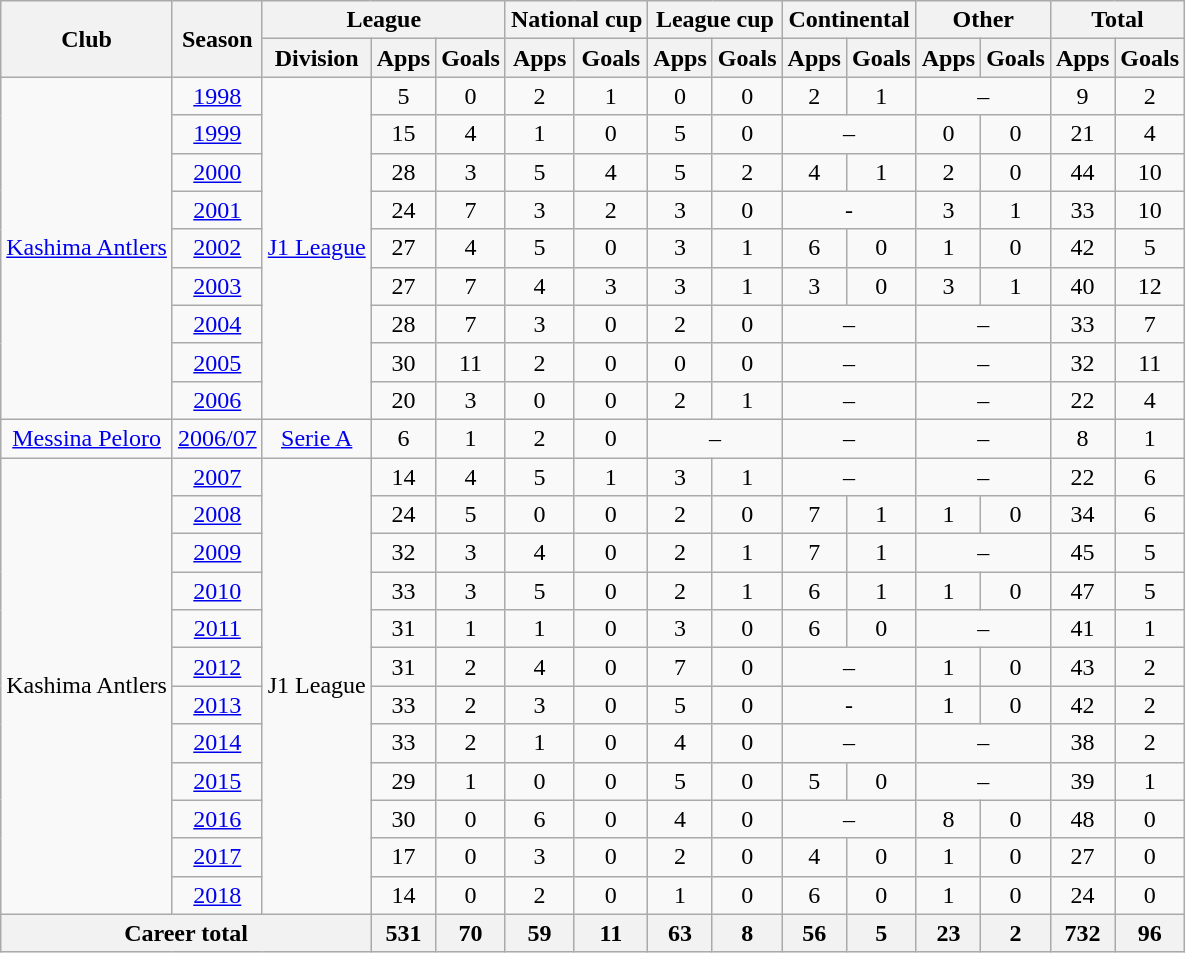<table class="wikitable" style="text-align:center">
<tr>
<th rowspan="2">Club</th>
<th rowspan="2">Season</th>
<th colspan="3">League</th>
<th colspan="2">National cup</th>
<th colspan="2">League cup</th>
<th colspan="2">Continental</th>
<th colspan="2">Other</th>
<th colspan="2">Total</th>
</tr>
<tr>
<th>Division</th>
<th>Apps</th>
<th>Goals</th>
<th>Apps</th>
<th>Goals</th>
<th>Apps</th>
<th>Goals</th>
<th>Apps</th>
<th>Goals</th>
<th>Apps</th>
<th>Goals</th>
<th>Apps</th>
<th>Goals</th>
</tr>
<tr>
<td rowspan="9"><a href='#'>Kashima Antlers</a></td>
<td><a href='#'>1998</a></td>
<td rowspan="9"><a href='#'>J1 League</a></td>
<td>5</td>
<td>0</td>
<td>2</td>
<td>1</td>
<td>0</td>
<td>0</td>
<td>2</td>
<td>1</td>
<td colspan="2">–</td>
<td>9</td>
<td>2</td>
</tr>
<tr>
<td><a href='#'>1999</a></td>
<td>15</td>
<td>4</td>
<td>1</td>
<td>0</td>
<td>5</td>
<td>0</td>
<td colspan="2">–</td>
<td>0</td>
<td>0</td>
<td>21</td>
<td>4</td>
</tr>
<tr>
<td><a href='#'>2000</a></td>
<td>28</td>
<td>3</td>
<td>5</td>
<td>4</td>
<td>5</td>
<td>2</td>
<td>4</td>
<td>1</td>
<td>2</td>
<td>0</td>
<td>44</td>
<td>10</td>
</tr>
<tr>
<td><a href='#'>2001</a></td>
<td>24</td>
<td>7</td>
<td>3</td>
<td>2</td>
<td>3</td>
<td>0</td>
<td colspan="2">-</td>
<td>3</td>
<td>1</td>
<td>33</td>
<td>10</td>
</tr>
<tr>
<td><a href='#'>2002</a></td>
<td>27</td>
<td>4</td>
<td>5</td>
<td>0</td>
<td>3</td>
<td>1</td>
<td>6</td>
<td>0</td>
<td>1</td>
<td>0</td>
<td>42</td>
<td>5</td>
</tr>
<tr>
<td><a href='#'>2003</a></td>
<td>27</td>
<td>7</td>
<td>4</td>
<td>3</td>
<td>3</td>
<td>1</td>
<td>3</td>
<td>0</td>
<td>3</td>
<td>1</td>
<td>40</td>
<td>12</td>
</tr>
<tr>
<td><a href='#'>2004</a></td>
<td>28</td>
<td>7</td>
<td>3</td>
<td>0</td>
<td>2</td>
<td>0</td>
<td colspan="2">–</td>
<td colspan="2">–</td>
<td>33</td>
<td>7</td>
</tr>
<tr>
<td><a href='#'>2005</a></td>
<td>30</td>
<td>11</td>
<td>2</td>
<td>0</td>
<td>0</td>
<td>0</td>
<td colspan="2">–</td>
<td colspan="2">–</td>
<td>32</td>
<td>11</td>
</tr>
<tr>
<td><a href='#'>2006</a></td>
<td>20</td>
<td>3</td>
<td>0</td>
<td>0</td>
<td>2</td>
<td>1</td>
<td colspan="2">–</td>
<td colspan="2">–</td>
<td>22</td>
<td>4</td>
</tr>
<tr>
<td><a href='#'>Messina Peloro</a></td>
<td><a href='#'>2006/07</a></td>
<td><a href='#'>Serie A</a></td>
<td>6</td>
<td>1</td>
<td>2</td>
<td>0</td>
<td colspan="2">–</td>
<td colspan="2">–</td>
<td colspan="2">–</td>
<td>8</td>
<td>1</td>
</tr>
<tr>
<td rowspan="12">Kashima Antlers</td>
<td><a href='#'>2007</a></td>
<td rowspan="12">J1 League</td>
<td>14</td>
<td>4</td>
<td>5</td>
<td>1</td>
<td>3</td>
<td>1</td>
<td colspan="2">–</td>
<td colspan="2">–</td>
<td>22</td>
<td>6</td>
</tr>
<tr>
<td><a href='#'>2008</a></td>
<td>24</td>
<td>5</td>
<td>0</td>
<td>0</td>
<td>2</td>
<td>0</td>
<td>7</td>
<td>1</td>
<td>1</td>
<td>0</td>
<td>34</td>
<td>6</td>
</tr>
<tr>
<td><a href='#'>2009</a></td>
<td>32</td>
<td>3</td>
<td>4</td>
<td>0</td>
<td>2</td>
<td>1</td>
<td>7</td>
<td>1</td>
<td colspan="2">–</td>
<td>45</td>
<td>5</td>
</tr>
<tr>
<td><a href='#'>2010</a></td>
<td>33</td>
<td>3</td>
<td>5</td>
<td>0</td>
<td>2</td>
<td>1</td>
<td>6</td>
<td>1</td>
<td>1</td>
<td>0</td>
<td>47</td>
<td>5</td>
</tr>
<tr>
<td><a href='#'>2011</a></td>
<td>31</td>
<td>1</td>
<td>1</td>
<td>0</td>
<td>3</td>
<td>0</td>
<td>6</td>
<td>0</td>
<td colspan="2">–</td>
<td>41</td>
<td>1</td>
</tr>
<tr>
<td><a href='#'>2012</a></td>
<td>31</td>
<td>2</td>
<td>4</td>
<td>0</td>
<td>7</td>
<td>0</td>
<td colspan="2">–</td>
<td>1</td>
<td>0</td>
<td>43</td>
<td>2</td>
</tr>
<tr>
<td><a href='#'>2013</a></td>
<td>33</td>
<td>2</td>
<td>3</td>
<td>0</td>
<td>5</td>
<td>0</td>
<td colspan="2">-</td>
<td>1</td>
<td>0</td>
<td>42</td>
<td>2</td>
</tr>
<tr>
<td><a href='#'>2014</a></td>
<td>33</td>
<td>2</td>
<td>1</td>
<td>0</td>
<td>4</td>
<td>0</td>
<td colspan="2">–</td>
<td colspan="2">–</td>
<td>38</td>
<td>2</td>
</tr>
<tr>
<td><a href='#'>2015</a></td>
<td>29</td>
<td>1</td>
<td>0</td>
<td>0</td>
<td>5</td>
<td>0</td>
<td>5</td>
<td>0</td>
<td colspan="2">–</td>
<td>39</td>
<td>1</td>
</tr>
<tr>
<td><a href='#'>2016</a></td>
<td>30</td>
<td>0</td>
<td>6</td>
<td>0</td>
<td>4</td>
<td>0</td>
<td colspan="2">–</td>
<td>8</td>
<td>0</td>
<td>48</td>
<td>0</td>
</tr>
<tr>
<td><a href='#'>2017</a></td>
<td>17</td>
<td>0</td>
<td>3</td>
<td>0</td>
<td>2</td>
<td>0</td>
<td>4</td>
<td>0</td>
<td>1</td>
<td>0</td>
<td>27</td>
<td>0</td>
</tr>
<tr>
<td><a href='#'>2018</a></td>
<td>14</td>
<td>0</td>
<td>2</td>
<td>0</td>
<td>1</td>
<td>0</td>
<td>6</td>
<td>0</td>
<td>1</td>
<td>0</td>
<td>24</td>
<td>0</td>
</tr>
<tr>
<th colspan="3">Career total</th>
<th>531</th>
<th>70</th>
<th>59</th>
<th>11</th>
<th>63</th>
<th>8</th>
<th>56</th>
<th>5</th>
<th>23</th>
<th>2</th>
<th>732</th>
<th>96</th>
</tr>
</table>
